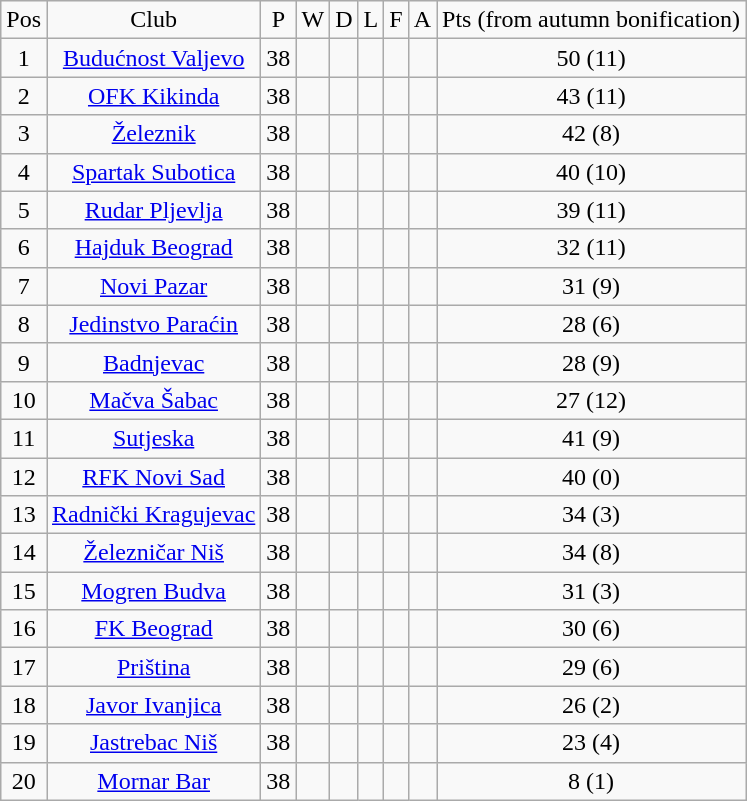<table class="wikitable" style="text-align: center;">
<tr>
<td>Pos</td>
<td>Club</td>
<td>P</td>
<td>W</td>
<td>D</td>
<td>L</td>
<td>F</td>
<td>A</td>
<td>Pts (from autumn bonification)</td>
</tr>
<tr>
<td>1</td>
<td><a href='#'>Budućnost Valjevo</a></td>
<td>38</td>
<td></td>
<td></td>
<td></td>
<td></td>
<td></td>
<td>50 (11)</td>
</tr>
<tr>
<td>2</td>
<td><a href='#'>OFK Kikinda</a></td>
<td>38</td>
<td></td>
<td></td>
<td></td>
<td></td>
<td></td>
<td>43 (11)</td>
</tr>
<tr>
<td>3</td>
<td><a href='#'>Železnik</a></td>
<td>38</td>
<td></td>
<td></td>
<td></td>
<td></td>
<td></td>
<td>42 (8)</td>
</tr>
<tr>
<td>4</td>
<td><a href='#'>Spartak Subotica</a></td>
<td>38</td>
<td></td>
<td></td>
<td></td>
<td></td>
<td></td>
<td>40 (10)</td>
</tr>
<tr>
<td>5</td>
<td><a href='#'>Rudar Pljevlja</a></td>
<td>38</td>
<td></td>
<td></td>
<td></td>
<td></td>
<td></td>
<td>39 (11)</td>
</tr>
<tr>
<td>6</td>
<td><a href='#'>Hajduk Beograd</a></td>
<td>38</td>
<td></td>
<td></td>
<td></td>
<td></td>
<td></td>
<td>32 (11)</td>
</tr>
<tr>
<td>7</td>
<td><a href='#'>Novi Pazar</a></td>
<td>38</td>
<td></td>
<td></td>
<td></td>
<td></td>
<td></td>
<td>31 (9)</td>
</tr>
<tr>
<td>8</td>
<td><a href='#'>Jedinstvo Paraćin</a></td>
<td>38</td>
<td></td>
<td></td>
<td></td>
<td></td>
<td></td>
<td>28 (6)</td>
</tr>
<tr>
<td>9</td>
<td><a href='#'>Badnjevac</a></td>
<td>38</td>
<td></td>
<td></td>
<td></td>
<td></td>
<td></td>
<td>28 (9)</td>
</tr>
<tr>
<td>10</td>
<td><a href='#'>Mačva Šabac</a></td>
<td>38</td>
<td></td>
<td></td>
<td></td>
<td></td>
<td></td>
<td>27 (12)</td>
</tr>
<tr>
<td>11</td>
<td><a href='#'>Sutjeska</a></td>
<td>38</td>
<td></td>
<td></td>
<td></td>
<td></td>
<td></td>
<td>41 (9)</td>
</tr>
<tr>
<td>12</td>
<td><a href='#'>RFK Novi Sad</a></td>
<td>38</td>
<td></td>
<td></td>
<td></td>
<td></td>
<td></td>
<td>40 (0)</td>
</tr>
<tr>
<td>13</td>
<td><a href='#'>Radnički Kragujevac</a></td>
<td>38</td>
<td></td>
<td></td>
<td></td>
<td></td>
<td></td>
<td>34 (3)</td>
</tr>
<tr>
<td>14</td>
<td><a href='#'>Železničar Niš</a></td>
<td>38</td>
<td></td>
<td></td>
<td></td>
<td></td>
<td></td>
<td>34 (8)</td>
</tr>
<tr>
<td>15</td>
<td><a href='#'>Mogren Budva</a></td>
<td>38</td>
<td></td>
<td></td>
<td></td>
<td></td>
<td></td>
<td>31 (3)</td>
</tr>
<tr>
<td>16</td>
<td><a href='#'>FK Beograd</a></td>
<td>38</td>
<td></td>
<td></td>
<td></td>
<td></td>
<td></td>
<td>30 (6)</td>
</tr>
<tr>
<td>17</td>
<td><a href='#'>Priština</a></td>
<td>38</td>
<td></td>
<td></td>
<td></td>
<td></td>
<td></td>
<td>29 (6)</td>
</tr>
<tr>
<td>18</td>
<td><a href='#'>Javor Ivanjica</a></td>
<td>38</td>
<td></td>
<td></td>
<td></td>
<td></td>
<td></td>
<td>26 (2)</td>
</tr>
<tr>
<td>19</td>
<td><a href='#'>Jastrebac Niš</a></td>
<td>38</td>
<td></td>
<td></td>
<td></td>
<td></td>
<td></td>
<td>23 (4)</td>
</tr>
<tr>
<td>20</td>
<td><a href='#'>Mornar Bar</a></td>
<td>38</td>
<td></td>
<td></td>
<td></td>
<td></td>
<td></td>
<td>8 (1)</td>
</tr>
</table>
